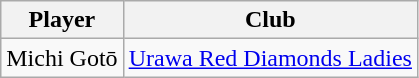<table class="wikitable">
<tr>
<th>Player</th>
<th>Club</th>
</tr>
<tr>
<td> Michi Gotō</td>
<td><a href='#'>Urawa Red Diamonds Ladies</a></td>
</tr>
</table>
